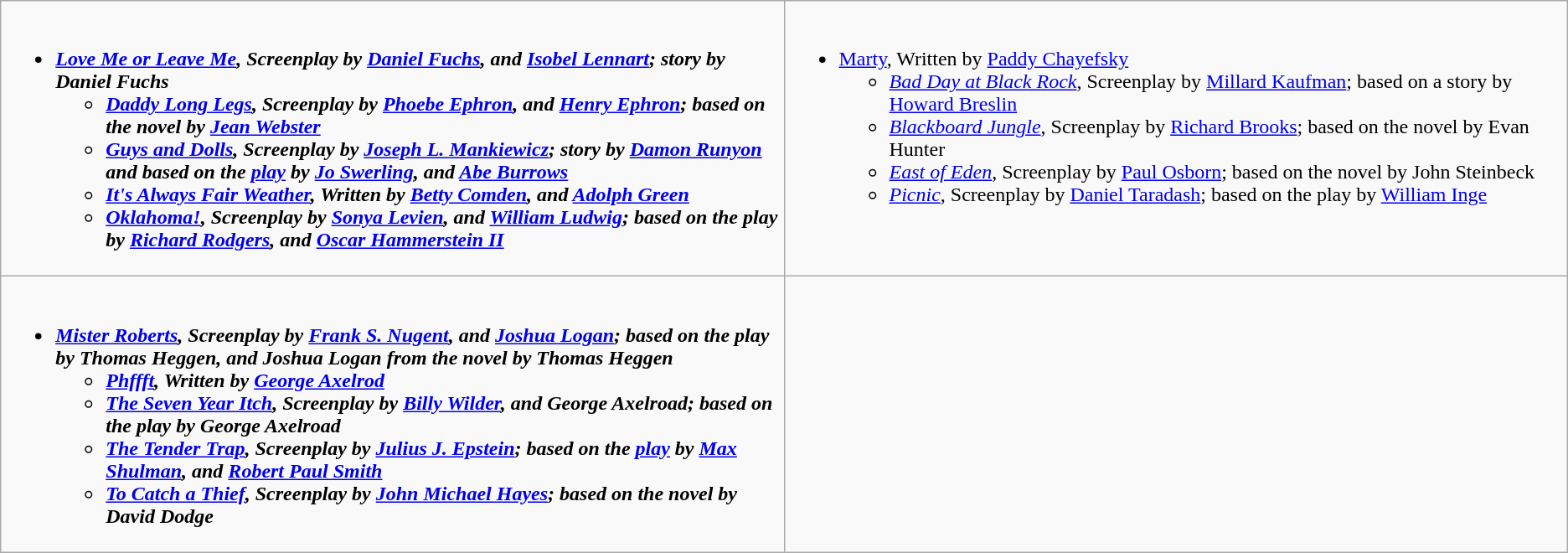<table class="wikitable">
<tr>
<td valign="top" width="50%"><br><ul><li><strong><em><a href='#'>Love Me or Leave Me</a><em>, Screenplay by <a href='#'>Daniel Fuchs</a>, and <a href='#'>Isobel Lennart</a>; story by Daniel Fuchs<strong><ul><li></em><a href='#'>Daddy Long Legs</a><em>, Screenplay by <a href='#'>Phoebe Ephron</a>, and <a href='#'>Henry Ephron</a>; based on the novel by <a href='#'>Jean Webster</a></li><li></em><a href='#'>Guys and Dolls</a><em>, Screenplay by <a href='#'>Joseph L. Mankiewicz</a>; story by <a href='#'>Damon Runyon</a> and based on the <a href='#'>play</a> by <a href='#'>Jo Swerling</a>, and <a href='#'>Abe Burrows</a></li><li></em><a href='#'>It's Always Fair Weather</a><em>, Written by <a href='#'>Betty Comden</a>, and <a href='#'>Adolph Green</a></li><li></em><a href='#'>Oklahoma!</a><em>, Screenplay by <a href='#'>Sonya Levien</a>, and <a href='#'>William Ludwig</a>; based on the play by <a href='#'>Richard Rodgers</a>, and <a href='#'>Oscar Hammerstein II</a></li></ul></li></ul></td>
<td valign="top"><br><ul><li></em></strong><a href='#'>Marty</a></em>, Written by <a href='#'>Paddy Chayefsky</a></strong><ul><li><em><a href='#'>Bad Day at Black Rock</a></em>, Screenplay by <a href='#'>Millard Kaufman</a>; based on a story by <a href='#'>Howard Breslin</a></li><li><em><a href='#'>Blackboard Jungle</a></em>, Screenplay by <a href='#'>Richard Brooks</a>; based on the novel by Evan Hunter</li><li><em><a href='#'>East of Eden</a></em>, Screenplay by <a href='#'>Paul Osborn</a>; based on the novel by John Steinbeck</li><li><em><a href='#'>Picnic</a></em>, Screenplay by <a href='#'>Daniel Taradash</a>; based on the play by <a href='#'>William Inge</a></li></ul></li></ul></td>
</tr>
<tr>
<td valign="top"><br><ul><li><strong><em><a href='#'>Mister Roberts</a><em>, Screenplay by <a href='#'>Frank S. Nugent</a>, and <a href='#'>Joshua Logan</a>; based on the play by Thomas Heggen, and Joshua Logan from the novel by Thomas Heggen<strong><ul><li></em><a href='#'>Phffft</a><em>, Written by <a href='#'>George Axelrod</a></li><li></em><a href='#'>The Seven Year Itch</a><em>, Screenplay by <a href='#'>Billy Wilder</a>, and George Axelroad; based on the play by George Axelroad</li><li></em><a href='#'>The Tender Trap</a><em>, Screenplay by <a href='#'>Julius J. Epstein</a>; based on the <a href='#'>play</a> by <a href='#'>Max Shulman</a>, and <a href='#'>Robert Paul Smith</a></li><li></em><a href='#'>To Catch a Thief</a><em>, Screenplay by <a href='#'>John Michael Hayes</a>; based on the novel by David Dodge</li></ul></li></ul></td>
</tr>
</table>
